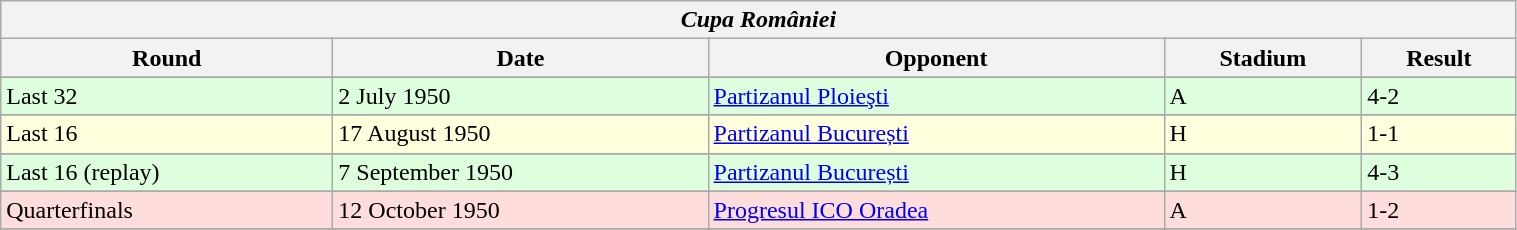<table class="wikitable" style="width:80%;">
<tr>
<th colspan="5" style="text-align:center;"><em>Cupa României</em></th>
</tr>
<tr>
<th>Round</th>
<th>Date</th>
<th>Opponent</th>
<th>Stadium</th>
<th>Result</th>
</tr>
<tr>
</tr>
<tr bgcolor="#ddffdd">
<td>Last 32</td>
<td>2 July 1950</td>
<td><a href='#'>Partizanul Ploieşti</a></td>
<td>A</td>
<td>4-2</td>
</tr>
<tr>
</tr>
<tr bgcolor="#ffffdd">
<td>Last 16</td>
<td>17 August 1950</td>
<td><a href='#'>Partizanul București</a></td>
<td>H</td>
<td>1-1</td>
</tr>
<tr>
</tr>
<tr>
</tr>
<tr bgcolor="#ddffdd">
<td>Last 16 (replay)</td>
<td>7 September 1950</td>
<td><a href='#'>Partizanul București</a></td>
<td>H</td>
<td>4-3</td>
</tr>
<tr>
</tr>
<tr>
</tr>
<tr bgcolor="#ffdddd">
<td>Quarterfinals</td>
<td>12 October 1950</td>
<td><a href='#'>Progresul ICO Oradea</a></td>
<td>A</td>
<td>1-2</td>
</tr>
<tr>
</tr>
</table>
